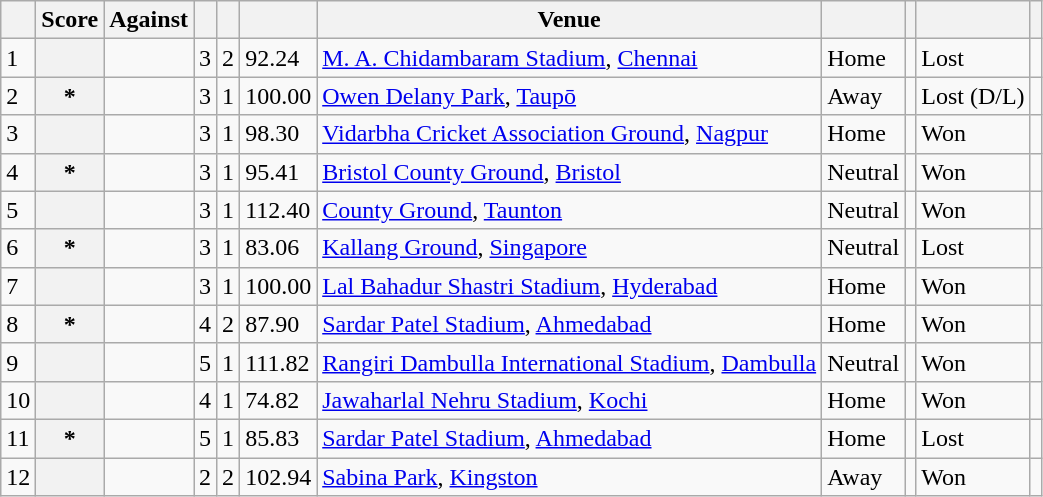<table class="wikitable plainrowheaders sortable">
<tr>
<th></th>
<th>Score</th>
<th>Against</th>
<th><a href='#'></a></th>
<th><a href='#'></a></th>
<th><a href='#'></a></th>
<th>Venue</th>
<th></th>
<th></th>
<th></th>
<th class="unsortable" scope="col"></th>
</tr>
<tr>
<td>1</td>
<th scope="row"></th>
<td></td>
<td>3</td>
<td>2</td>
<td>92.24</td>
<td><a href='#'>M. A. Chidambaram Stadium</a>, <a href='#'>Chennai</a></td>
<td>Home</td>
<td></td>
<td>Lost</td>
<td></td>
</tr>
<tr>
<td>2</td>
<th scope="row">* </th>
<td></td>
<td>3</td>
<td>1</td>
<td>100.00</td>
<td><a href='#'>Owen Delany Park</a>, <a href='#'>Taupō</a></td>
<td>Away</td>
<td></td>
<td>Lost (D/L)</td>
<td></td>
</tr>
<tr>
<td>3</td>
<th scope="row"></th>
<td></td>
<td>3</td>
<td>1</td>
<td>98.30</td>
<td><a href='#'>Vidarbha Cricket Association Ground</a>, <a href='#'>Nagpur</a></td>
<td>Home</td>
<td></td>
<td>Won</td>
<td></td>
</tr>
<tr>
<td>4</td>
<th scope="row">*</th>
<td></td>
<td>3</td>
<td>1</td>
<td>95.41</td>
<td><a href='#'>Bristol County Ground</a>, <a href='#'>Bristol</a></td>
<td>Neutral</td>
<td></td>
<td>Won</td>
<td></td>
</tr>
<tr>
<td>5</td>
<th scope="row"></th>
<td></td>
<td>3</td>
<td>1</td>
<td>112.40</td>
<td><a href='#'>County Ground</a>, <a href='#'>Taunton</a></td>
<td>Neutral</td>
<td></td>
<td>Won</td>
<td></td>
</tr>
<tr>
<td>6</td>
<th scope="row">*</th>
<td></td>
<td>3</td>
<td>1</td>
<td>83.06</td>
<td><a href='#'>Kallang Ground</a>, <a href='#'>Singapore</a></td>
<td>Neutral</td>
<td></td>
<td>Lost</td>
<td></td>
</tr>
<tr>
<td>7</td>
<th scope="row"></th>
<td></td>
<td>3</td>
<td>1</td>
<td>100.00</td>
<td><a href='#'>Lal Bahadur Shastri Stadium</a>, <a href='#'>Hyderabad</a></td>
<td>Home</td>
<td></td>
<td>Won</td>
<td></td>
</tr>
<tr>
<td>8</td>
<th scope="row">*</th>
<td></td>
<td>4</td>
<td>2</td>
<td>87.90</td>
<td><a href='#'>Sardar Patel Stadium</a>, <a href='#'>Ahmedabad</a></td>
<td>Home</td>
<td></td>
<td>Won</td>
<td></td>
</tr>
<tr>
<td>9</td>
<th scope="row"> </th>
<td></td>
<td>5</td>
<td>1</td>
<td>111.82</td>
<td><a href='#'>Rangiri Dambulla International Stadium</a>, <a href='#'>Dambulla</a></td>
<td>Neutral</td>
<td></td>
<td>Won</td>
<td></td>
</tr>
<tr>
<td>10</td>
<th scope="row"></th>
<td></td>
<td>4</td>
<td>1</td>
<td>74.82</td>
<td><a href='#'>Jawaharlal Nehru Stadium</a>, <a href='#'>Kochi</a></td>
<td>Home</td>
<td></td>
<td>Won</td>
<td></td>
</tr>
<tr>
<td>11</td>
<th scope="row">* </th>
<td></td>
<td>5</td>
<td>1</td>
<td>85.83</td>
<td><a href='#'>Sardar Patel Stadium</a>, <a href='#'>Ahmedabad</a></td>
<td>Home</td>
<td></td>
<td>Lost</td>
<td></td>
</tr>
<tr>
<td>12</td>
<th scope="row">  </th>
<td></td>
<td>2</td>
<td>2</td>
<td>102.94</td>
<td><a href='#'>Sabina Park</a>, <a href='#'>Kingston</a></td>
<td>Away</td>
<td></td>
<td>Won</td>
<td></td>
</tr>
</table>
